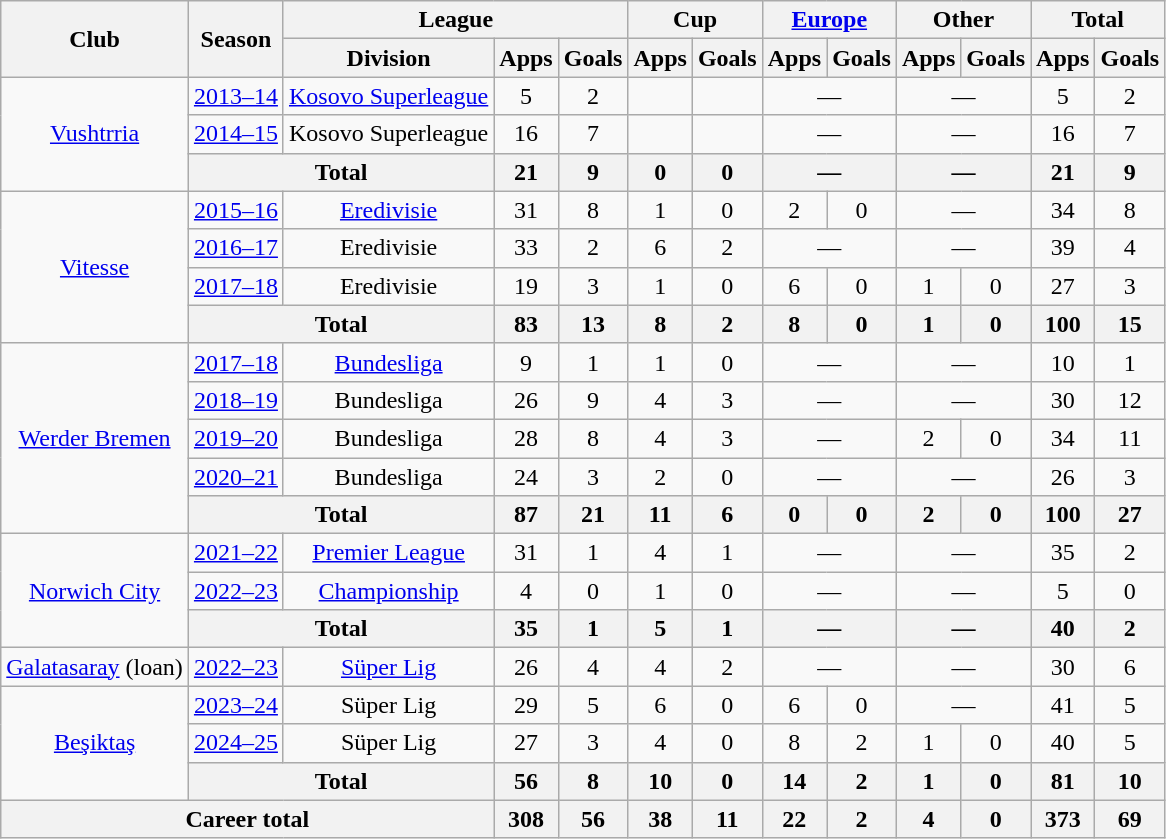<table class="wikitable" style="text-align: center">
<tr>
<th rowspan="2">Club</th>
<th rowspan="2">Season</th>
<th colspan="3">League</th>
<th colspan="2">Cup</th>
<th colspan="2"><a href='#'>Europe</a></th>
<th colspan="2">Other</th>
<th colspan="2">Total</th>
</tr>
<tr>
<th>Division</th>
<th>Apps</th>
<th>Goals</th>
<th>Apps</th>
<th>Goals</th>
<th>Apps</th>
<th>Goals</th>
<th>Apps</th>
<th>Goals</th>
<th>Apps</th>
<th>Goals</th>
</tr>
<tr>
<td rowspan="3"><a href='#'>Vushtrria</a></td>
<td><a href='#'>2013–14</a></td>
<td><a href='#'>Kosovo Superleague</a></td>
<td>5</td>
<td>2</td>
<td></td>
<td></td>
<td colspan="2">—</td>
<td colspan="2">—</td>
<td>5</td>
<td>2</td>
</tr>
<tr>
<td><a href='#'>2014–15</a></td>
<td>Kosovo Superleague</td>
<td>16</td>
<td>7</td>
<td></td>
<td></td>
<td colspan="2">—</td>
<td colspan="2">—</td>
<td>16</td>
<td>7</td>
</tr>
<tr>
<th colspan="2">Total</th>
<th>21</th>
<th>9</th>
<th>0</th>
<th>0</th>
<th colspan="2">—</th>
<th colspan="2">—</th>
<th>21</th>
<th>9</th>
</tr>
<tr>
<td rowspan="4"><a href='#'>Vitesse</a></td>
<td><a href='#'>2015–16</a></td>
<td><a href='#'>Eredivisie</a></td>
<td>31</td>
<td>8</td>
<td>1</td>
<td>0</td>
<td>2</td>
<td>0</td>
<td colspan="2">—</td>
<td>34</td>
<td>8</td>
</tr>
<tr>
<td><a href='#'>2016–17</a></td>
<td>Eredivisie</td>
<td>33</td>
<td>2</td>
<td>6</td>
<td>2</td>
<td colspan="2">—</td>
<td colspan="2">—</td>
<td>39</td>
<td>4</td>
</tr>
<tr>
<td><a href='#'>2017–18</a></td>
<td>Eredivisie</td>
<td>19</td>
<td>3</td>
<td>1</td>
<td>0</td>
<td>6</td>
<td>0</td>
<td>1</td>
<td>0</td>
<td>27</td>
<td>3</td>
</tr>
<tr>
<th colspan="2">Total</th>
<th>83</th>
<th>13</th>
<th>8</th>
<th>2</th>
<th>8</th>
<th>0</th>
<th>1</th>
<th>0</th>
<th>100</th>
<th>15</th>
</tr>
<tr>
<td rowspan="5"><a href='#'>Werder Bremen</a></td>
<td><a href='#'>2017–18</a></td>
<td><a href='#'>Bundesliga</a></td>
<td>9</td>
<td>1</td>
<td>1</td>
<td>0</td>
<td colspan="2">—</td>
<td colspan="2">—</td>
<td>10</td>
<td>1</td>
</tr>
<tr>
<td><a href='#'>2018–19</a></td>
<td>Bundesliga</td>
<td>26</td>
<td>9</td>
<td>4</td>
<td>3</td>
<td colspan="2">—</td>
<td colspan="2">—</td>
<td>30</td>
<td>12</td>
</tr>
<tr>
<td><a href='#'>2019–20</a></td>
<td>Bundesliga</td>
<td>28</td>
<td>8</td>
<td>4</td>
<td>3</td>
<td colspan="2">—</td>
<td>2</td>
<td>0</td>
<td>34</td>
<td>11</td>
</tr>
<tr>
<td><a href='#'>2020–21</a></td>
<td>Bundesliga</td>
<td>24</td>
<td>3</td>
<td>2</td>
<td>0</td>
<td colspan="2">—</td>
<td colspan="2">—</td>
<td>26</td>
<td>3</td>
</tr>
<tr>
<th colspan="2">Total</th>
<th>87</th>
<th>21</th>
<th>11</th>
<th>6</th>
<th>0</th>
<th>0</th>
<th>2</th>
<th>0</th>
<th>100</th>
<th>27</th>
</tr>
<tr>
<td rowspan="3"><a href='#'>Norwich City</a></td>
<td><a href='#'>2021–22</a></td>
<td><a href='#'>Premier League</a></td>
<td>31</td>
<td>1</td>
<td>4</td>
<td>1</td>
<td colspan="2">—</td>
<td colspan="2">—</td>
<td>35</td>
<td>2</td>
</tr>
<tr>
<td><a href='#'>2022–23</a></td>
<td><a href='#'>Championship</a></td>
<td>4</td>
<td>0</td>
<td>1</td>
<td>0</td>
<td colspan="2">—</td>
<td colspan="2">—</td>
<td>5</td>
<td>0</td>
</tr>
<tr>
<th colspan="2">Total</th>
<th>35</th>
<th>1</th>
<th>5</th>
<th>1</th>
<th colspan="2">—</th>
<th colspan="2">—</th>
<th>40</th>
<th>2</th>
</tr>
<tr>
<td><a href='#'>Galatasaray</a> (loan)</td>
<td><a href='#'>2022–23</a></td>
<td><a href='#'>Süper Lig</a></td>
<td>26</td>
<td>4</td>
<td>4</td>
<td>2</td>
<td colspan="2">—</td>
<td colspan="2">—</td>
<td>30</td>
<td>6</td>
</tr>
<tr>
<td rowspan="3"><a href='#'>Beşiktaş</a></td>
<td><a href='#'>2023–24</a></td>
<td>Süper Lig</td>
<td>29</td>
<td>5</td>
<td>6</td>
<td>0</td>
<td>6</td>
<td>0</td>
<td colspan="2">—</td>
<td>41</td>
<td>5</td>
</tr>
<tr>
<td><a href='#'>2024–25</a></td>
<td>Süper Lig</td>
<td>27</td>
<td>3</td>
<td>4</td>
<td>0</td>
<td>8</td>
<td>2</td>
<td>1</td>
<td>0</td>
<td>40</td>
<td>5</td>
</tr>
<tr>
<th colspan="2">Total</th>
<th>56</th>
<th>8</th>
<th>10</th>
<th>0</th>
<th>14</th>
<th>2</th>
<th>1</th>
<th>0</th>
<th>81</th>
<th>10</th>
</tr>
<tr>
<th colspan="3">Career total</th>
<th>308</th>
<th>56</th>
<th>38</th>
<th>11</th>
<th>22</th>
<th>2</th>
<th>4</th>
<th>0</th>
<th>373</th>
<th>69</th>
</tr>
</table>
